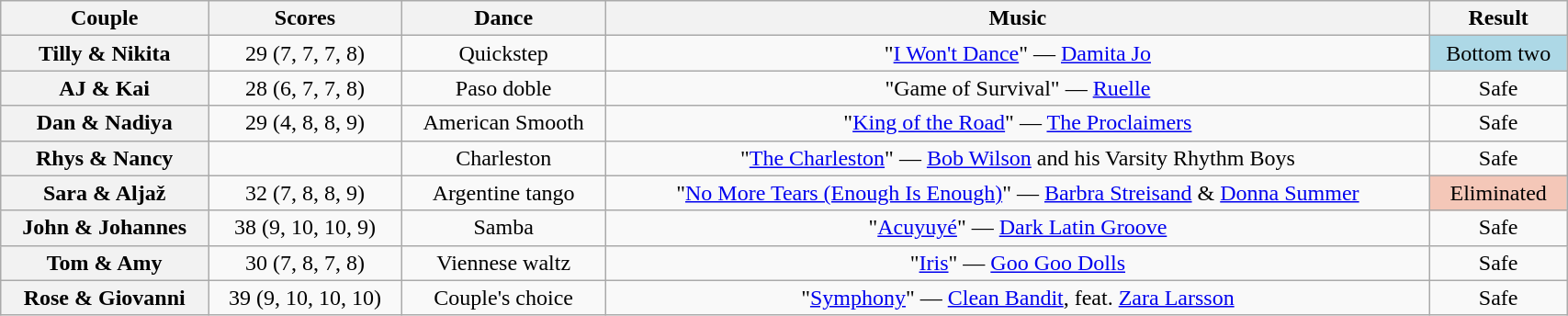<table class="wikitable sortable" style="text-align:center; width: 90%">
<tr>
<th scope="col">Couple</th>
<th scope="col">Scores</th>
<th scope="col" class="unsortable">Dance</th>
<th scope="col" class="unsortable">Music</th>
<th scope="col" class="unsortable">Result</th>
</tr>
<tr>
<th scope="row">Tilly & Nikita</th>
<td>29 (7, 7, 7, 8)</td>
<td>Quickstep</td>
<td>"<a href='#'>I Won't Dance</a>" — <a href='#'>Damita Jo</a></td>
<td bgcolor="lightblue">Bottom two</td>
</tr>
<tr>
<th scope="row">AJ & Kai</th>
<td>28 (6, 7, 7, 8)</td>
<td>Paso doble</td>
<td>"Game of Survival" — <a href='#'>Ruelle</a></td>
<td>Safe</td>
</tr>
<tr>
<th scope="row">Dan & Nadiya</th>
<td>29 (4, 8, 8, 9)</td>
<td>American Smooth</td>
<td>"<a href='#'>King of the Road</a>" — <a href='#'>The Proclaimers</a></td>
<td>Safe</td>
</tr>
<tr>
<th scope="row">Rhys & Nancy</th>
<td></td>
<td>Charleston</td>
<td>"<a href='#'>The Charleston</a>" — <a href='#'>Bob Wilson</a> and his Varsity Rhythm Boys</td>
<td>Safe</td>
</tr>
<tr>
<th scope="row">Sara & Aljaž</th>
<td>32 (7, 8, 8, 9)</td>
<td>Argentine tango</td>
<td>"<a href='#'>No More Tears (Enough Is Enough)</a>" — <a href='#'>Barbra Streisand</a> & <a href='#'>Donna Summer</a></td>
<td bgcolor="f4c7b8">Eliminated</td>
</tr>
<tr>
<th scope="row">John & Johannes</th>
<td>38 (9, 10, 10, 9)</td>
<td>Samba</td>
<td>"<a href='#'>Acuyuyé</a>" — <a href='#'>Dark Latin Groove</a></td>
<td>Safe</td>
</tr>
<tr>
<th scope="row">Tom & Amy</th>
<td>30 (7, 8, 7, 8)</td>
<td>Viennese waltz</td>
<td>"<a href='#'>Iris</a>" — <a href='#'>Goo Goo Dolls</a></td>
<td>Safe</td>
</tr>
<tr>
<th scope="row">Rose & Giovanni</th>
<td>39 (9, 10, 10, 10)</td>
<td>Couple's choice</td>
<td>"<a href='#'>Symphony</a>" — <a href='#'>Clean Bandit</a>, feat. <a href='#'>Zara Larsson</a></td>
<td>Safe</td>
</tr>
</table>
